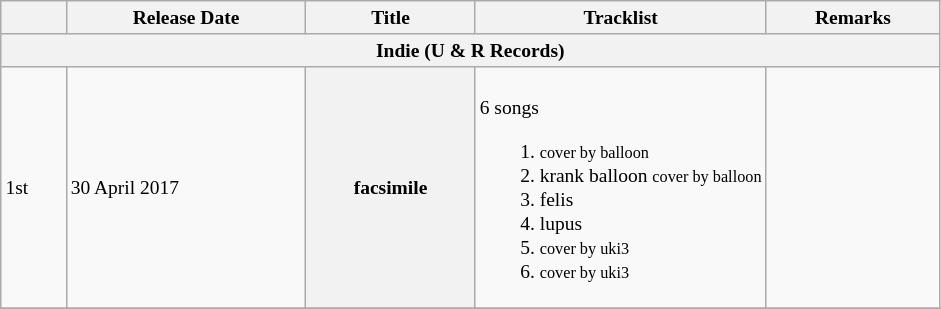<table class="wikitable" style=font-size:small>
<tr>
<th> </th>
<th>Release Date</th>
<th>Title</th>
<th style="width:31%">Tracklist</th>
<th>Remarks</th>
</tr>
<tr>
<th style="font-size:small;" colspan="6">Indie (U & R Records)</th>
</tr>
<tr>
<td>1st</td>
<td>30 April 2017</td>
<th>facsimile</th>
<td><br>6 songs<ol><li> <small>cover by balloon</small></li><li>krank balloon <small>cover by balloon</small></li><li>felis</li><li>lupus</li><li> <small>cover by uki3</small></li><li> <small>cover by uki3</small></li></ol></td>
<td></td>
</tr>
<tr>
</tr>
</table>
